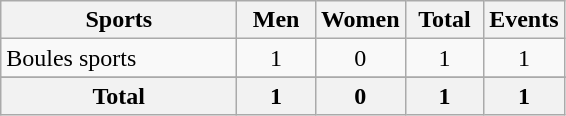<table class="wikitable sortable" style="text-align:center;">
<tr>
<th width=150>Sports</th>
<th width=45>Men</th>
<th width=45>Women</th>
<th width=45>Total</th>
<th width=45>Events</th>
</tr>
<tr>
<td align=left>Boules sports</td>
<td>1</td>
<td>0</td>
<td>1</td>
<td>1</td>
</tr>
<tr>
</tr>
<tr class="sortbottom">
<th>Total</th>
<th>1</th>
<th>0</th>
<th>1</th>
<th>1</th>
</tr>
</table>
